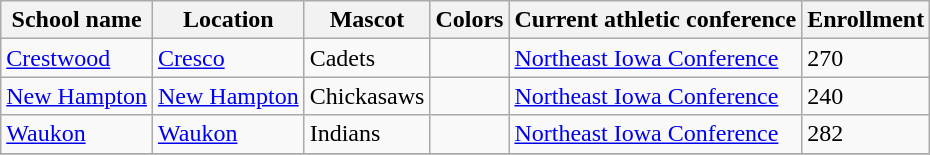<table class="wikitable">
<tr>
<th>School name</th>
<th>Location</th>
<th>Mascot</th>
<th>Colors</th>
<th>Current athletic conference</th>
<th>Enrollment</th>
</tr>
<tr>
<td><a href='#'>Crestwood</a></td>
<td><a href='#'>Cresco</a></td>
<td>Cadets</td>
<td> </td>
<td><a href='#'>Northeast Iowa Conference</a></td>
<td>270</td>
</tr>
<tr>
<td><a href='#'>New Hampton</a></td>
<td><a href='#'>New Hampton</a></td>
<td>Chickasaws</td>
<td> </td>
<td><a href='#'>Northeast Iowa Conference</a></td>
<td>240</td>
</tr>
<tr>
<td><a href='#'>Waukon</a></td>
<td><a href='#'>Waukon</a></td>
<td>Indians</td>
<td> </td>
<td><a href='#'>Northeast Iowa Conference</a></td>
<td>282</td>
</tr>
<tr>
</tr>
</table>
